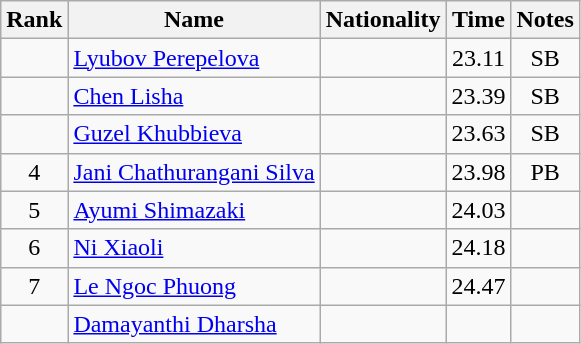<table class="wikitable sortable" style="text-align:center">
<tr>
<th>Rank</th>
<th>Name</th>
<th>Nationality</th>
<th>Time</th>
<th>Notes</th>
</tr>
<tr>
<td></td>
<td align=left><a href='#'>Lyubov Perepelova</a></td>
<td align=left></td>
<td>23.11</td>
<td>SB</td>
</tr>
<tr>
<td></td>
<td align=left><a href='#'>Chen Lisha</a></td>
<td align=left></td>
<td>23.39</td>
<td>SB</td>
</tr>
<tr>
<td></td>
<td align=left><a href='#'>Guzel Khubbieva</a></td>
<td align=left></td>
<td>23.63</td>
<td>SB</td>
</tr>
<tr>
<td>4</td>
<td align=left><a href='#'>Jani Chathurangani Silva</a></td>
<td align=left></td>
<td>23.98</td>
<td>PB</td>
</tr>
<tr>
<td>5</td>
<td align=left><a href='#'>Ayumi Shimazaki</a></td>
<td align=left></td>
<td>24.03</td>
<td></td>
</tr>
<tr>
<td>6</td>
<td align=left><a href='#'>Ni Xiaoli</a></td>
<td align=left></td>
<td>24.18</td>
<td></td>
</tr>
<tr>
<td>7</td>
<td align=left><a href='#'>Le Ngoc Phuong</a></td>
<td align=left></td>
<td>24.47</td>
<td></td>
</tr>
<tr>
<td></td>
<td align=left><a href='#'>Damayanthi Dharsha</a></td>
<td align=left></td>
<td></td>
<td></td>
</tr>
</table>
